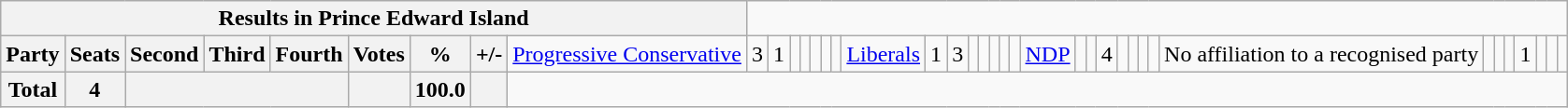<table class="wikitable">
<tr>
<th colspan=10>Results in Prince Edward Island</th>
</tr>
<tr>
<th colspan=2>Party</th>
<th>Seats</th>
<th>Second</th>
<th>Third</th>
<th>Fourth</th>
<th>Votes</th>
<th>%</th>
<th>+/-<br></th>
<td><a href='#'>Progressive Conservative</a></td>
<td align="right">3</td>
<td align="right">1</td>
<td align="right"></td>
<td align="right"></td>
<td align="right"></td>
<td align="right"></td>
<td align="right"><br></td>
<td><a href='#'>Liberals</a></td>
<td align="right">1</td>
<td align="right">3</td>
<td align="right"></td>
<td align="right"></td>
<td align="right"></td>
<td align="right"></td>
<td align="right"><br></td>
<td><a href='#'>NDP</a></td>
<td align="right"></td>
<td align="right"></td>
<td align="right">4</td>
<td align="right"></td>
<td align="right"></td>
<td align="right"></td>
<td align="right"><br></td>
<td>No affiliation to a recognised party</td>
<td align="right"></td>
<td align="right"></td>
<td align="right"></td>
<td align="right">1</td>
<td align="right"></td>
<td align="right"></td>
<td align="right"></td>
</tr>
<tr>
<th colspan="2">Total</th>
<th>4</th>
<th colspan="3"></th>
<th></th>
<th>100.0</th>
<th></th>
</tr>
</table>
